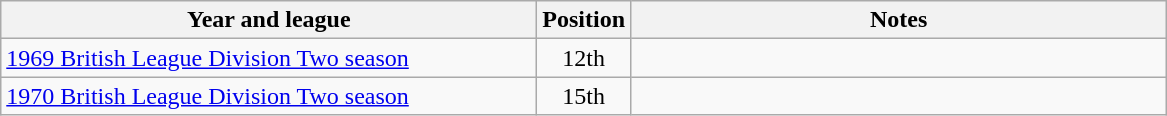<table class="wikitable">
<tr>
<th width=350>Year and league</th>
<th width=50>Position</th>
<th width=350>Notes</th>
</tr>
<tr align=center>
<td align="left"><a href='#'>1969 British League Division Two season</a></td>
<td>12th</td>
<td></td>
</tr>
<tr align=center>
<td align="left"><a href='#'>1970 British League Division Two season</a></td>
<td>15th</td>
<td></td>
</tr>
</table>
